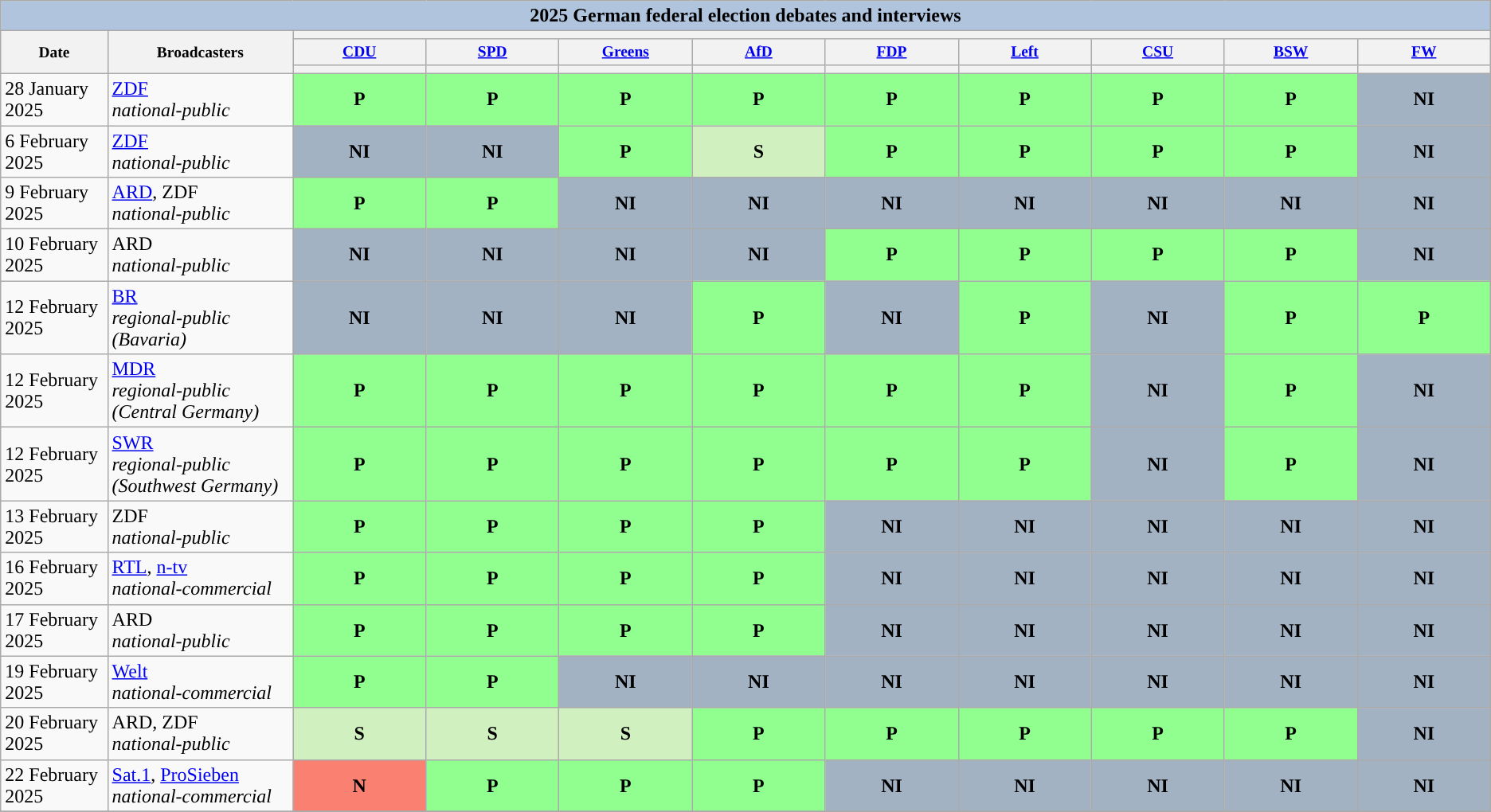<table class="wikitable" style="text-justify: none">
<tr>
<th colspan="11" style="background:#B0C4DE">2025 German federal election debates and interviews</th>
</tr>
<tr style="font-size:small;">
<th rowspan="3">Date</th>
<th rowspan="3">Broadcasters</th>
<th colspan="9" scope="col">     </th>
</tr>
<tr style="font-size:small;">
<th scope="col"><a href='#'>CDU</a></th>
<th scope="col"><a href='#'>SPD</a></th>
<th scope="col"><a href='#'>Greens</a></th>
<th scope="col"><a href='#'>AfD</a></th>
<th scope="col"><a href='#'>FDP</a></th>
<th scope="col"><a href='#'>Left</a></th>
<th scope="col"><a href='#'>CSU</a></th>
<th scope="col"><a href='#'>BSW</a></th>
<th scope="col"><a href='#'>FW</a></th>
</tr>
<tr>
<th style="width:6.5em; background:"></th>
<th style="width:6.5em; background:"></th>
<th style="width:6.5em; background:"></th>
<th style="width:6.5em; background:"></th>
<th style="width:6.5em; background:"></th>
<th style="width:6.5em; background:"></th>
<th style="width:6.5em; background:"></th>
<th style="width:6.5em; background:"></th>
<th style="width:6.5em; background:"></th>
</tr>
<tr>
<td>28 January 2025</td>
<td><a href='#'>ZDF</a><br><em>national-public</em></td>
<td style="background:#90ff90; color:black; text-align:center;"><strong>P</strong><br></td>
<td style="background:#90ff90; color:black; text-align:center;"><strong>P</strong><br></td>
<td style="background:#90ff90; color:black; text-align:center;"><strong>P</strong><br></td>
<td style="background:#90ff90; color:black; text-align:center;"><strong>P</strong><br></td>
<td style="background:#90ff90; color:black; text-align:center;"><strong>P</strong><br></td>
<td style="background:#90ff90; color:black; text-align:center;"><strong>P</strong><br></td>
<td style="background:#90ff90; color:black; text-align:center;"><strong>P</strong><br></td>
<td style="background:#90ff90; color:black; text-align:center;"><strong>P</strong><br></td>
<td style="background:#A2B2C2; color:black; text-align:center;"><strong>NI</strong></td>
</tr>
<tr>
<td>6 February 2025</td>
<td><a href='#'>ZDF</a><br><em>national-public</em></td>
<td style="background:#A2B2C2; color:black; text-align:center;"><strong>NI</strong></td>
<td style="background:#A2B2C2; color:black; text-align:center;"><strong>NI</strong></td>
<td style="background:#90ff90; color:black; text-align:center;"><strong>P</strong><br></td>
<td style="background:#D0F0C0; color:black; text-align:center;"><strong>S</strong><br></td>
<td style="background:#90ff90; color:black; text-align:center;"><strong>P</strong><br></td>
<td style="background:#90ff90; color:black; text-align:center;"><strong>P</strong><br></td>
<td style="background:#90ff90; color:black; text-align:center;"><strong>P</strong><br></td>
<td style="background:#90ff90; color:black; text-align:center;"><strong>P</strong><br></td>
<td style="background:#A2B2C2; color:black; text-align:center;"><strong>NI</strong></td>
</tr>
<tr>
<td>9 February 2025</td>
<td><a href='#'>ARD</a>, ZDF<br><em>national-public</em></td>
<td style="background:#90ff90; color:black; text-align:center;"><strong>P</strong><br></td>
<td style="background:#90ff90; color:black; text-align:center;"><strong>P</strong><br></td>
<td style="background:#A2B2C2; color:black; text-align:center;"><strong>NI</strong></td>
<td style="background:#A2B2C2; color:black; text-align:center;"><strong>NI</strong></td>
<td style="background:#A2B2C2; color:black; text-align:center;"><strong>NI</strong></td>
<td style="background:#A2B2C2; color:black; text-align:center;"><strong>NI</strong></td>
<td style="background:#A2B2C2; color:black; text-align:center;"><strong>NI</strong></td>
<td style="background:#A2B2C2; color:black; text-align:center;"><strong>NI</strong></td>
<td style="background:#A2B2C2; color:black; text-align:center;"><strong>NI</strong></td>
</tr>
<tr>
<td>10 February 2025</td>
<td>ARD<br><em>national-public</em></td>
<td style="background:#A2B2C2; color:black; text-align:center;"><strong>NI</strong></td>
<td style="background:#A2B2C2; color:black; text-align:center;"><strong>NI</strong></td>
<td style="background:#A2B2C2; color:black; text-align:center;"><strong>NI</strong></td>
<td style="background:#A2B2C2; color:black; text-align:center;"><strong>NI</strong></td>
<td style="background:#90ff90; color:black; text-align:center;"><strong>P</strong><br></td>
<td style="background:#90ff90; color:black; text-align:center;"><strong>P</strong><br></td>
<td style="background:#90ff90; color:black; text-align:center;"><strong>P</strong><br></td>
<td style="background:#90ff90; color:black; text-align:center;"><strong>P</strong><br></td>
<td style="background:#A2B2C2; color:black; text-align:center;"><strong>NI</strong></td>
</tr>
<tr>
<td>12 February 2025</td>
<td><a href='#'>BR</a><br><em>regional-public (Bavaria)</em></td>
<td style="background:#A2B2C2; color:black; text-align:center;"><strong>NI</strong></td>
<td style="background:#A2B2C2; color:black; text-align:center;"><strong>NI</strong></td>
<td style="background:#A2B2C2; color:black; text-align:center;"><strong>NI</strong></td>
<td style="background:#90ff90; color:black; text-align:center;"><strong>P</strong><br></td>
<td style="background:#A2B2C2; color:black; text-align:center;"><strong>NI</strong></td>
<td style="background:#90ff90; color:black; text-align:center;"><strong>P</strong><br></td>
<td style="background:#A2B2C2; color:black; text-align:center;"><strong>NI</strong></td>
<td style="background:#90ff90; color:black; text-align:center;"><strong>P</strong><br></td>
<td style="background:#90ff90; color:black; text-align:center;"><strong>P</strong><br></td>
</tr>
<tr>
<td>12 February 2025</td>
<td><a href='#'>MDR</a><br><em>regional-public (Central Germany)</em></td>
<td style="background:#90ff90; color:black; text-align:center;"><strong>P</strong><br></td>
<td style="background:#90ff90; color:black; text-align:center;"><strong>P</strong><br></td>
<td style="background:#90ff90; color:black; text-align:center;"><strong>P</strong><br></td>
<td style="background:#90ff90; color:black; text-align:center;"><strong>P</strong><br></td>
<td style="background:#90ff90; color:black; text-align:center;"><strong>P</strong><br></td>
<td style="background:#90ff90; color:black; text-align:center;"><strong>P</strong><br></td>
<td style="background:#A2B2C2; color:black; text-align:center;"><strong>NI</strong></td>
<td style="background:#90ff90; color:black; text-align:center;"><strong>P</strong><br></td>
<td style="background:#A2B2C2; color:black; text-align:center;"><strong>NI</strong></td>
</tr>
<tr>
<td>12 February 2025</td>
<td><a href='#'>SWR</a><br><em>regional-public (Southwest Germany)</em></td>
<td style="background:#90ff90; color:black; text-align:center;"><strong>P</strong><br></td>
<td style="background:#90ff90; color:black; text-align:center;"><strong>P</strong><br></td>
<td style="background:#90ff90; color:black; text-align:center;"><strong>P</strong><br></td>
<td style="background:#90ff90; color:black; text-align:center;"><strong>P</strong><br></td>
<td style="background:#90ff90; color:black; text-align:center;"><strong>P</strong><br></td>
<td style="background:#90ff90; color:black; text-align:center;"><strong>P</strong><br></td>
<td style="background:#A2B2C2; color:black; text-align:center;"><strong>NI</strong></td>
<td style="background:#90ff90; color:black; text-align:center;"><strong>P</strong><br></td>
<td style="background:#A2B2C2; color:black; text-align:center;"><strong>NI</strong></td>
</tr>
<tr>
<td>13 February 2025</td>
<td>ZDF<br><em>national-public</em></td>
<td style="background:#90ff90; color:black; text-align:center;"><strong>P</strong><br></td>
<td style="background:#90ff90; color:black; text-align:center;"><strong>P</strong><br></td>
<td style="background:#90ff90; color:black; text-align:center;"><strong>P</strong><br></td>
<td style="background:#90ff90; color:black; text-align:center;"><strong>P</strong><br></td>
<td style="background:#A2B2C2; color:black; text-align:center;"><strong>NI</strong></td>
<td style="background:#A2B2C2; color:black; text-align:center;"><strong>NI</strong></td>
<td style="background:#A2B2C2; color:black; text-align:center;"><strong>NI</strong></td>
<td style="background:#A2B2C2; color:black; text-align:center;"><strong>NI</strong></td>
<td style="background:#A2B2C2; color:black; text-align:center;"><strong>NI</strong></td>
</tr>
<tr>
<td>16 February 2025</td>
<td><a href='#'>RTL</a>, <a href='#'>n-tv</a><br><em>national-commercial</em></td>
<td style="background:#90ff90; color:black; text-align:center;"><strong>P</strong><br></td>
<td style="background:#90ff90; color:black; text-align:center;"><strong>P</strong><br></td>
<td style="background:#90ff90; color:black; text-align:center;"><strong>P</strong><br></td>
<td style="background:#90ff90; color:black; text-align:center;"><strong>P</strong><br></td>
<td style="background:#A2B2C2; color:black; text-align:center;"><strong>NI</strong></td>
<td style="background:#A2B2C2; color:black; text-align:center;"><strong>NI</strong></td>
<td style="background:#A2B2C2; color:black; text-align:center;"><strong>NI</strong></td>
<td style="background:#A2B2C2; color:black; text-align:center;"><strong>NI</strong></td>
<td style="background:#A2B2C2; color:black; text-align:center;"><strong>NI</strong></td>
</tr>
<tr>
<td>17 February 2025</td>
<td>ARD<br><em>national-public</em></td>
<td style="background:#90ff90; color:black; text-align:center;"><strong>P</strong><br></td>
<td style="background:#90ff90; color:black; text-align:center;"><strong>P</strong><br></td>
<td style="background:#90ff90; color:black; text-align:center;"><strong>P</strong><br></td>
<td style="background:#90ff90; color:black; text-align:center;"><strong>P</strong><br></td>
<td style="background:#A2B2C2; color:black; text-align:center;"><strong>NI</strong></td>
<td style="background:#A2B2C2; color:black; text-align:center;"><strong>NI</strong></td>
<td style="background:#A2B2C2; color:black; text-align:center;"><strong>NI</strong></td>
<td style="background:#A2B2C2; color:black; text-align:center;"><strong>NI</strong></td>
<td style="background:#A2B2C2; color:black; text-align:center;"><strong>NI</strong></td>
</tr>
<tr>
<td>19 February 2025</td>
<td><a href='#'>Welt</a><br><em>national-commercial</em></td>
<td style="background:#90ff90; color:black; text-align:center;"><strong>P</strong><br></td>
<td style="background:#90ff90; color:black; text-align:center;"><strong>P</strong><br></td>
<td style="background:#A2B2C2; color:black; text-align:center;"><strong>NI</strong></td>
<td style="background:#A2B2C2; color:black; text-align:center;"><strong>NI</strong></td>
<td style="background:#A2B2C2; color:black; text-align:center;"><strong>NI</strong></td>
<td style="background:#A2B2C2; color:black; text-align:center;"><strong>NI</strong></td>
<td style="background:#A2B2C2; color:black; text-align:center;"><strong>NI</strong></td>
<td style="background:#A2B2C2; color:black; text-align:center;"><strong>NI</strong></td>
<td style="background:#A2B2C2; color:black; text-align:center;"><strong>NI</strong></td>
</tr>
<tr>
<td>20 February 2025</td>
<td>ARD, ZDF<br><em>national-public</em></td>
<td style="background:#D0F0C0; color:black; text-align:center;"><strong>S</strong><br></td>
<td style="background:#D0F0C0; color:black; text-align:center;"><strong>S</strong><br></td>
<td style="background:#D0F0C0; color:black; text-align:center;"><strong>S</strong><br></td>
<td style="background:#90ff90; color:black; text-align:center;"><strong>P</strong><br></td>
<td style="background:#90ff90; color:black; text-align:center;"><strong>P</strong><br></td>
<td style="background:#90ff90; color:black; text-align:center;"><strong>P</strong><br></td>
<td style="background:#90ff90; color:black; text-align:center;"><strong>P</strong><br></td>
<td style="background:#90ff90; color:black; text-align:center;"><strong>P</strong><br></td>
<td style="background:#A2B2C2; color:black; text-align:center;"><strong>NI</strong></td>
</tr>
<tr>
<td>22 February 2025</td>
<td><a href='#'>Sat.1</a>, <a href='#'>ProSieben</a><br><em>national-commercial</em></td>
<td style="background:#FA8072; color:black; text-align:center;"><strong>N</strong><br></td>
<td style="background:#90ff90; color:black; text-align:center;"><strong>P</strong><br></td>
<td style="background:#90ff90; color:black; text-align:center;"><strong>P</strong><br></td>
<td style="background:#90ff90; color:black; text-align:center;"><strong>P</strong><br></td>
<td style="background:#A2B2C2; color:black; text-align:center;"><strong>NI</strong></td>
<td style="background:#A2B2C2; color:black; text-align:center;"><strong>NI</strong></td>
<td style="background:#A2B2C2; color:black; text-align:center;"><strong>NI</strong></td>
<td style="background:#A2B2C2; color:black; text-align:center;"><strong>NI</strong></td>
<td style="background:#A2B2C2; color:black; text-align:center;"><strong>NI</strong></td>
</tr>
<tr>
</tr>
</table>
